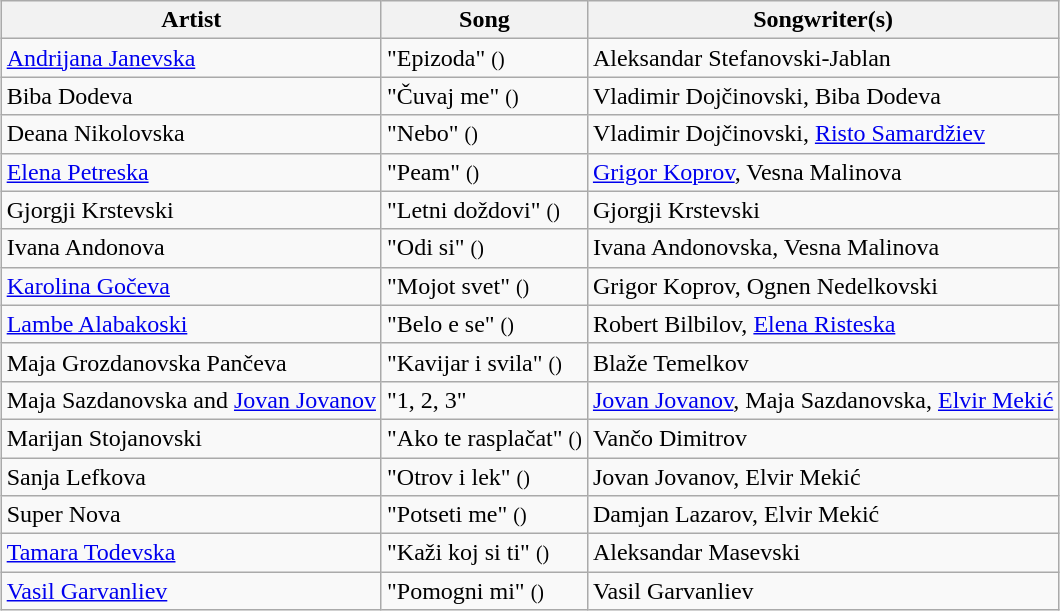<table class="sortable wikitable" style="margin: 1em auto 1em auto">
<tr>
<th>Artist</th>
<th>Song</th>
<th>Songwriter(s)</th>
</tr>
<tr>
<td><a href='#'>Andrijana Janevska</a></td>
<td>"Epizoda" <small>()</small></td>
<td>Aleksandar Stefanovski-Jablan</td>
</tr>
<tr>
<td>Biba Dodeva</td>
<td>"Čuvaj me" <small>()</small></td>
<td>Vladimir Dojčinovski, Biba Dodeva</td>
</tr>
<tr>
<td>Deana Nikolovska</td>
<td>"Nebo" <small>()</small></td>
<td>Vladimir Dojčinovski, <a href='#'>Risto Samardžiev</a></td>
</tr>
<tr>
<td><a href='#'>Elena Petreska</a></td>
<td>"Peam" <small>()</small></td>
<td><a href='#'>Grigor Koprov</a>, Vesna Malinova</td>
</tr>
<tr>
<td>Gjorgji Krstevski</td>
<td>"Letni doždovi" <small>()</small></td>
<td>Gjorgji Krstevski</td>
</tr>
<tr>
<td>Ivana Andonova</td>
<td>"Odi si" <small>()</small></td>
<td>Ivana Andonovska, Vesna Malinova</td>
</tr>
<tr>
<td><a href='#'>Karolina Gočeva</a></td>
<td>"Mojot svet" <small>()</small></td>
<td>Grigor Koprov, Ognen Nedelkovski</td>
</tr>
<tr>
<td><a href='#'>Lambe Alabakoski</a></td>
<td>"Belo e se" <small>()</small></td>
<td>Robert Bilbilov, <a href='#'>Elena Risteska</a></td>
</tr>
<tr>
<td>Maja Grozdanovska Pančeva</td>
<td>"Kavijar i svila" <small>()</small></td>
<td>Blaže Temelkov</td>
</tr>
<tr>
<td>Maja Sazdanovska and <a href='#'>Jovan Jovanov</a></td>
<td>"1, 2, 3"</td>
<td><a href='#'>Jovan Jovanov</a>, Maja Sazdanovska, <a href='#'>Elvir Mekić</a></td>
</tr>
<tr>
<td>Marijan Stojanovski</td>
<td>"Ako te rasplačat" <small>()</small></td>
<td>Vančo Dimitrov</td>
</tr>
<tr>
<td>Sanja Lefkova</td>
<td>"Otrov i lek" <small>()</small></td>
<td>Jovan Jovanov, Elvir Mekić</td>
</tr>
<tr>
<td>Super Nova</td>
<td>"Potseti me" <small>()</small></td>
<td>Damjan Lazarov, Elvir Mekić</td>
</tr>
<tr>
<td><a href='#'>Tamara Todevska</a></td>
<td>"Kaži koj si ti" <small>()</small></td>
<td>Aleksandar Masevski</td>
</tr>
<tr>
<td><a href='#'>Vasil Garvanliev</a></td>
<td>"Pomogni mi" <small>()</small></td>
<td>Vasil Garvanliev</td>
</tr>
</table>
